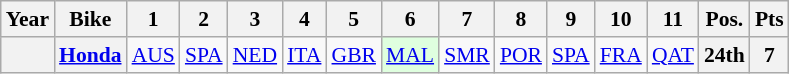<table class="wikitable" style="text-align:center; font-size:90%;">
<tr>
<th>Year</th>
<th>Bike</th>
<th>1</th>
<th>2</th>
<th>3</th>
<th>4</th>
<th>5</th>
<th>6</th>
<th>7</th>
<th>8</th>
<th>9</th>
<th>10</th>
<th>11</th>
<th>Pos.</th>
<th>Pts</th>
</tr>
<tr>
<th></th>
<th><a href='#'>Honda</a></th>
<td><a href='#'>AUS</a></td>
<td><a href='#'>SPA</a></td>
<td><a href='#'>NED</a></td>
<td><a href='#'>ITA</a></td>
<td><a href='#'>GBR</a></td>
<td style="background:#DFFFDF;"><a href='#'>MAL</a><br></td>
<td><a href='#'>SMR</a></td>
<td><a href='#'>POR</a></td>
<td><a href='#'>SPA</a></td>
<td><a href='#'>FRA</a></td>
<td><a href='#'>QAT</a></td>
<th>24th</th>
<th>7</th>
</tr>
</table>
